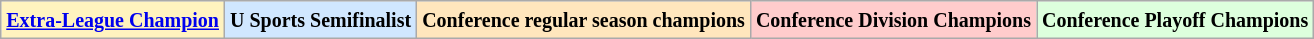<table class="wikitable">
<tr>
<td bgcolor="#FFF3BF"><small><strong><a href='#'>Extra-League Champion</a></strong></small></td>
<td bgcolor="#D0E7FF"><small><strong>U Sports Semifinalist</strong></small></td>
<td bgcolor="#FFE6BD"><small><strong>Conference regular season champions</strong></small></td>
<td bgcolor="#FFCCCC"><small><strong>Conference Division Champions</strong></small></td>
<td bgcolor="#ddffdd"><small><strong>Conference Playoff Champions</strong></small></td>
</tr>
</table>
